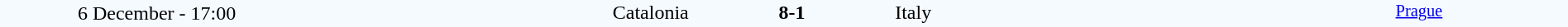<table style="width: 100%; background:#F5FAFF;" cellspacing="0">
<tr>
<td align=center rowspan=3 width=20%>6 December - 17:00</td>
</tr>
<tr>
<td width=24% align=right>Catalonia </td>
<td align=center width=13%><strong>8-1</strong></td>
<td width=24%> Italy</td>
<td style=font-size:85% rowspan=3 valign=top align=center><a href='#'>Prague</a></td>
</tr>
<tr style=font-size:85%>
<td align=right valign=top></td>
<td></td>
<td></td>
</tr>
</table>
